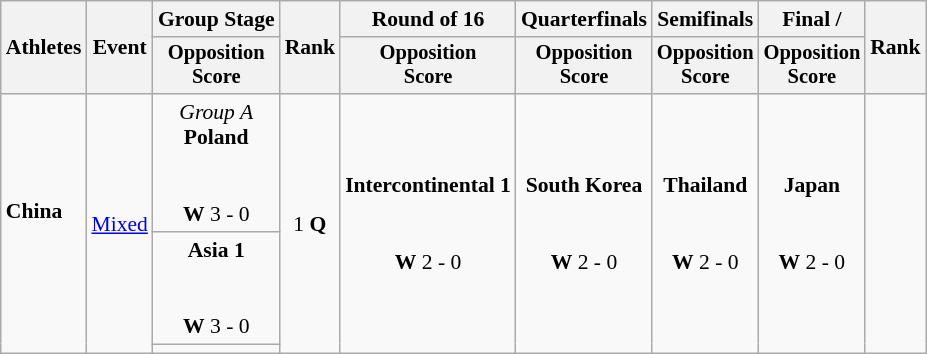<table class=wikitable style="font-size:90%">
<tr>
<th rowspan="2">Athletes</th>
<th rowspan="2">Event</th>
<th>Group Stage</th>
<th rowspan="2">Rank</th>
<th>Round of 16</th>
<th>Quarterfinals</th>
<th>Semifinals</th>
<th>Final / </th>
<th rowspan=2>Rank</th>
</tr>
<tr style="font-size:95%">
<th>Opposition<br>Score</th>
<th>Opposition<br>Score</th>
<th>Opposition<br>Score</th>
<th>Opposition<br>Score</th>
<th>Opposition<br>Score</th>
</tr>
<tr align=center>
<td align=left rowspan=3><strong>China</strong><br><br></td>
<td align=left rowspan=3><a href='#'>Mixed</a></td>
<td><em>Group A</em><br><strong>Poland</strong><br><br><br><strong>W</strong> 3 - 0</td>
<td rowspan=3>1 <strong>Q</strong></td>
<td rowspan=3><strong>Intercontinental 1</strong><br><br><br><strong>W</strong> 2 - 0</td>
<td rowspan=3><strong>South Korea</strong><br><br><br><strong>W</strong> 2 - 0</td>
<td rowspan=3><strong>Thailand</strong><br><br><br><strong>W</strong> 2 - 0</td>
<td rowspan=3><strong>Japan</strong><br><br><br><strong>W</strong> 2 - 0</td>
<td rowspan=3></td>
</tr>
<tr align=center>
<td><strong>Asia 1</strong><br><br><br><strong>W</strong> 3 - 0</td>
</tr>
<tr align=center>
<td></td>
</tr>
</table>
